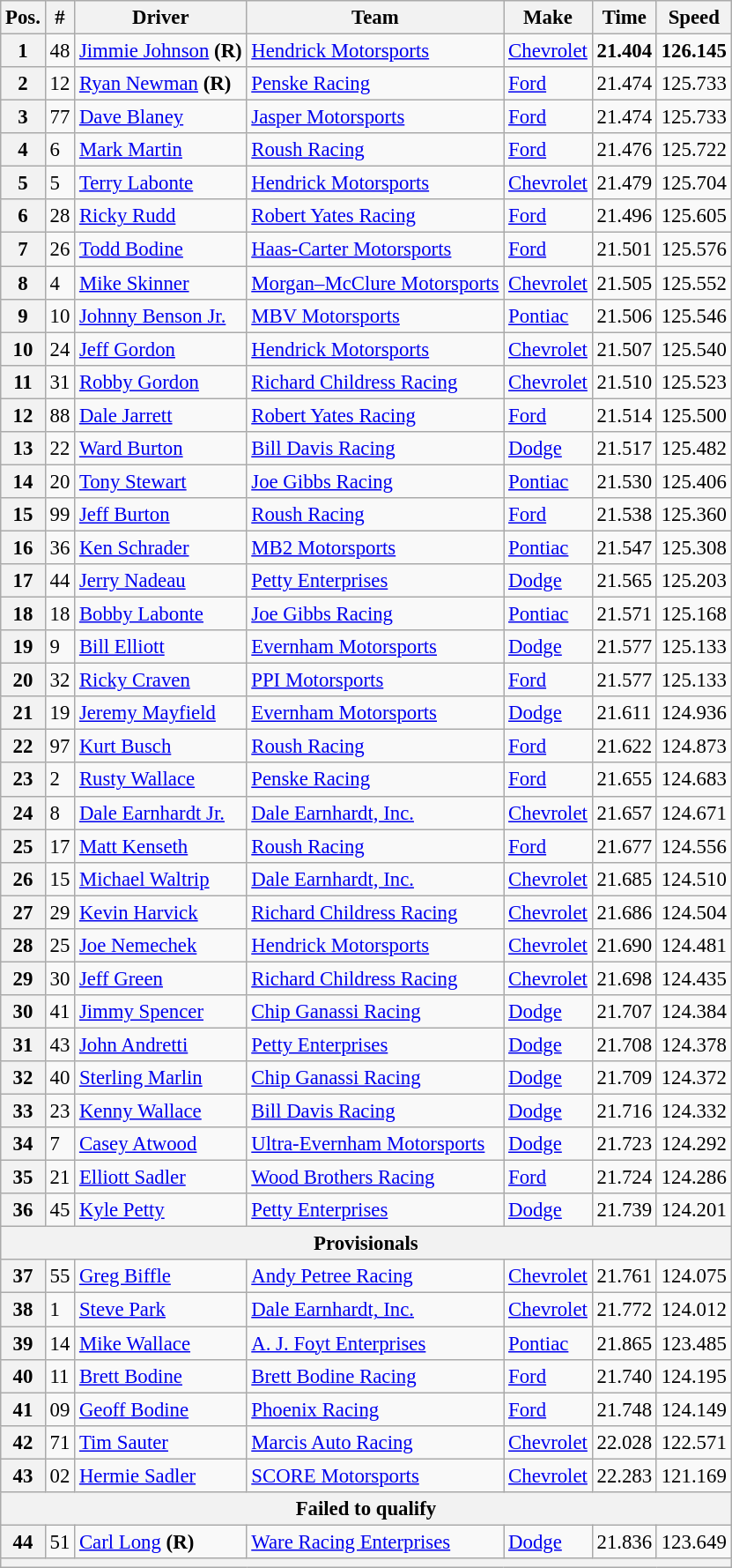<table class="wikitable" style="font-size:95%">
<tr>
<th>Pos.</th>
<th>#</th>
<th>Driver</th>
<th>Team</th>
<th>Make</th>
<th>Time</th>
<th>Speed</th>
</tr>
<tr>
<th>1</th>
<td>48</td>
<td><a href='#'>Jimmie Johnson</a> <strong>(R)</strong></td>
<td><a href='#'>Hendrick Motorsports</a></td>
<td><a href='#'>Chevrolet</a></td>
<td><strong>21.404</strong></td>
<td><strong>126.145</strong></td>
</tr>
<tr>
<th>2</th>
<td>12</td>
<td><a href='#'>Ryan Newman</a> <strong>(R)</strong></td>
<td><a href='#'>Penske Racing</a></td>
<td><a href='#'>Ford</a></td>
<td>21.474</td>
<td>125.733</td>
</tr>
<tr>
<th>3</th>
<td>77</td>
<td><a href='#'>Dave Blaney</a></td>
<td><a href='#'>Jasper Motorsports</a></td>
<td><a href='#'>Ford</a></td>
<td>21.474</td>
<td>125.733</td>
</tr>
<tr>
<th>4</th>
<td>6</td>
<td><a href='#'>Mark Martin</a></td>
<td><a href='#'>Roush Racing</a></td>
<td><a href='#'>Ford</a></td>
<td>21.476</td>
<td>125.722</td>
</tr>
<tr>
<th>5</th>
<td>5</td>
<td><a href='#'>Terry Labonte</a></td>
<td><a href='#'>Hendrick Motorsports</a></td>
<td><a href='#'>Chevrolet</a></td>
<td>21.479</td>
<td>125.704</td>
</tr>
<tr>
<th>6</th>
<td>28</td>
<td><a href='#'>Ricky Rudd</a></td>
<td><a href='#'>Robert Yates Racing</a></td>
<td><a href='#'>Ford</a></td>
<td>21.496</td>
<td>125.605</td>
</tr>
<tr>
<th>7</th>
<td>26</td>
<td><a href='#'>Todd Bodine</a></td>
<td><a href='#'>Haas-Carter Motorsports</a></td>
<td><a href='#'>Ford</a></td>
<td>21.501</td>
<td>125.576</td>
</tr>
<tr>
<th>8</th>
<td>4</td>
<td><a href='#'>Mike Skinner</a></td>
<td><a href='#'>Morgan–McClure Motorsports</a></td>
<td><a href='#'>Chevrolet</a></td>
<td>21.505</td>
<td>125.552</td>
</tr>
<tr>
<th>9</th>
<td>10</td>
<td><a href='#'>Johnny Benson Jr.</a></td>
<td><a href='#'>MBV Motorsports</a></td>
<td><a href='#'>Pontiac</a></td>
<td>21.506</td>
<td>125.546</td>
</tr>
<tr>
<th>10</th>
<td>24</td>
<td><a href='#'>Jeff Gordon</a></td>
<td><a href='#'>Hendrick Motorsports</a></td>
<td><a href='#'>Chevrolet</a></td>
<td>21.507</td>
<td>125.540</td>
</tr>
<tr>
<th>11</th>
<td>31</td>
<td><a href='#'>Robby Gordon</a></td>
<td><a href='#'>Richard Childress Racing</a></td>
<td><a href='#'>Chevrolet</a></td>
<td>21.510</td>
<td>125.523</td>
</tr>
<tr>
<th>12</th>
<td>88</td>
<td><a href='#'>Dale Jarrett</a></td>
<td><a href='#'>Robert Yates Racing</a></td>
<td><a href='#'>Ford</a></td>
<td>21.514</td>
<td>125.500</td>
</tr>
<tr>
<th>13</th>
<td>22</td>
<td><a href='#'>Ward Burton</a></td>
<td><a href='#'>Bill Davis Racing</a></td>
<td><a href='#'>Dodge</a></td>
<td>21.517</td>
<td>125.482</td>
</tr>
<tr>
<th>14</th>
<td>20</td>
<td><a href='#'>Tony Stewart</a></td>
<td><a href='#'>Joe Gibbs Racing</a></td>
<td><a href='#'>Pontiac</a></td>
<td>21.530</td>
<td>125.406</td>
</tr>
<tr>
<th>15</th>
<td>99</td>
<td><a href='#'>Jeff Burton</a></td>
<td><a href='#'>Roush Racing</a></td>
<td><a href='#'>Ford</a></td>
<td>21.538</td>
<td>125.360</td>
</tr>
<tr>
<th>16</th>
<td>36</td>
<td><a href='#'>Ken Schrader</a></td>
<td><a href='#'>MB2 Motorsports</a></td>
<td><a href='#'>Pontiac</a></td>
<td>21.547</td>
<td>125.308</td>
</tr>
<tr>
<th>17</th>
<td>44</td>
<td><a href='#'>Jerry Nadeau</a></td>
<td><a href='#'>Petty Enterprises</a></td>
<td><a href='#'>Dodge</a></td>
<td>21.565</td>
<td>125.203</td>
</tr>
<tr>
<th>18</th>
<td>18</td>
<td><a href='#'>Bobby Labonte</a></td>
<td><a href='#'>Joe Gibbs Racing</a></td>
<td><a href='#'>Pontiac</a></td>
<td>21.571</td>
<td>125.168</td>
</tr>
<tr>
<th>19</th>
<td>9</td>
<td><a href='#'>Bill Elliott</a></td>
<td><a href='#'>Evernham Motorsports</a></td>
<td><a href='#'>Dodge</a></td>
<td>21.577</td>
<td>125.133</td>
</tr>
<tr>
<th>20</th>
<td>32</td>
<td><a href='#'>Ricky Craven</a></td>
<td><a href='#'>PPI Motorsports</a></td>
<td><a href='#'>Ford</a></td>
<td>21.577</td>
<td>125.133</td>
</tr>
<tr>
<th>21</th>
<td>19</td>
<td><a href='#'>Jeremy Mayfield</a></td>
<td><a href='#'>Evernham Motorsports</a></td>
<td><a href='#'>Dodge</a></td>
<td>21.611</td>
<td>124.936</td>
</tr>
<tr>
<th>22</th>
<td>97</td>
<td><a href='#'>Kurt Busch</a></td>
<td><a href='#'>Roush Racing</a></td>
<td><a href='#'>Ford</a></td>
<td>21.622</td>
<td>124.873</td>
</tr>
<tr>
<th>23</th>
<td>2</td>
<td><a href='#'>Rusty Wallace</a></td>
<td><a href='#'>Penske Racing</a></td>
<td><a href='#'>Ford</a></td>
<td>21.655</td>
<td>124.683</td>
</tr>
<tr>
<th>24</th>
<td>8</td>
<td><a href='#'>Dale Earnhardt Jr.</a></td>
<td><a href='#'>Dale Earnhardt, Inc.</a></td>
<td><a href='#'>Chevrolet</a></td>
<td>21.657</td>
<td>124.671</td>
</tr>
<tr>
<th>25</th>
<td>17</td>
<td><a href='#'>Matt Kenseth</a></td>
<td><a href='#'>Roush Racing</a></td>
<td><a href='#'>Ford</a></td>
<td>21.677</td>
<td>124.556</td>
</tr>
<tr>
<th>26</th>
<td>15</td>
<td><a href='#'>Michael Waltrip</a></td>
<td><a href='#'>Dale Earnhardt, Inc.</a></td>
<td><a href='#'>Chevrolet</a></td>
<td>21.685</td>
<td>124.510</td>
</tr>
<tr>
<th>27</th>
<td>29</td>
<td><a href='#'>Kevin Harvick</a></td>
<td><a href='#'>Richard Childress Racing</a></td>
<td><a href='#'>Chevrolet</a></td>
<td>21.686</td>
<td>124.504</td>
</tr>
<tr>
<th>28</th>
<td>25</td>
<td><a href='#'>Joe Nemechek</a></td>
<td><a href='#'>Hendrick Motorsports</a></td>
<td><a href='#'>Chevrolet</a></td>
<td>21.690</td>
<td>124.481</td>
</tr>
<tr>
<th>29</th>
<td>30</td>
<td><a href='#'>Jeff Green</a></td>
<td><a href='#'>Richard Childress Racing</a></td>
<td><a href='#'>Chevrolet</a></td>
<td>21.698</td>
<td>124.435</td>
</tr>
<tr>
<th>30</th>
<td>41</td>
<td><a href='#'>Jimmy Spencer</a></td>
<td><a href='#'>Chip Ganassi Racing</a></td>
<td><a href='#'>Dodge</a></td>
<td>21.707</td>
<td>124.384</td>
</tr>
<tr>
<th>31</th>
<td>43</td>
<td><a href='#'>John Andretti</a></td>
<td><a href='#'>Petty Enterprises</a></td>
<td><a href='#'>Dodge</a></td>
<td>21.708</td>
<td>124.378</td>
</tr>
<tr>
<th>32</th>
<td>40</td>
<td><a href='#'>Sterling Marlin</a></td>
<td><a href='#'>Chip Ganassi Racing</a></td>
<td><a href='#'>Dodge</a></td>
<td>21.709</td>
<td>124.372</td>
</tr>
<tr>
<th>33</th>
<td>23</td>
<td><a href='#'>Kenny Wallace</a></td>
<td><a href='#'>Bill Davis Racing</a></td>
<td><a href='#'>Dodge</a></td>
<td>21.716</td>
<td>124.332</td>
</tr>
<tr>
<th>34</th>
<td>7</td>
<td><a href='#'>Casey Atwood</a></td>
<td><a href='#'>Ultra-Evernham Motorsports</a></td>
<td><a href='#'>Dodge</a></td>
<td>21.723</td>
<td>124.292</td>
</tr>
<tr>
<th>35</th>
<td>21</td>
<td><a href='#'>Elliott Sadler</a></td>
<td><a href='#'>Wood Brothers Racing</a></td>
<td><a href='#'>Ford</a></td>
<td>21.724</td>
<td>124.286</td>
</tr>
<tr>
<th>36</th>
<td>45</td>
<td><a href='#'>Kyle Petty</a></td>
<td><a href='#'>Petty Enterprises</a></td>
<td><a href='#'>Dodge</a></td>
<td>21.739</td>
<td>124.201</td>
</tr>
<tr>
<th colspan="7">Provisionals</th>
</tr>
<tr>
<th>37</th>
<td>55</td>
<td><a href='#'>Greg Biffle</a></td>
<td><a href='#'>Andy Petree Racing</a></td>
<td><a href='#'>Chevrolet</a></td>
<td>21.761</td>
<td>124.075</td>
</tr>
<tr>
<th>38</th>
<td>1</td>
<td><a href='#'>Steve Park</a></td>
<td><a href='#'>Dale Earnhardt, Inc.</a></td>
<td><a href='#'>Chevrolet</a></td>
<td>21.772</td>
<td>124.012</td>
</tr>
<tr>
<th>39</th>
<td>14</td>
<td><a href='#'>Mike Wallace</a></td>
<td><a href='#'>A. J. Foyt Enterprises</a></td>
<td><a href='#'>Pontiac</a></td>
<td>21.865</td>
<td>123.485</td>
</tr>
<tr>
<th>40</th>
<td>11</td>
<td><a href='#'>Brett Bodine</a></td>
<td><a href='#'>Brett Bodine Racing</a></td>
<td><a href='#'>Ford</a></td>
<td>21.740</td>
<td>124.195</td>
</tr>
<tr>
<th>41</th>
<td>09</td>
<td><a href='#'>Geoff Bodine</a></td>
<td><a href='#'>Phoenix Racing</a></td>
<td><a href='#'>Ford</a></td>
<td>21.748</td>
<td>124.149</td>
</tr>
<tr>
<th>42</th>
<td>71</td>
<td><a href='#'>Tim Sauter</a></td>
<td><a href='#'>Marcis Auto Racing</a></td>
<td><a href='#'>Chevrolet</a></td>
<td>22.028</td>
<td>122.571</td>
</tr>
<tr>
<th>43</th>
<td>02</td>
<td><a href='#'>Hermie Sadler</a></td>
<td><a href='#'>SCORE Motorsports</a></td>
<td><a href='#'>Chevrolet</a></td>
<td>22.283</td>
<td>121.169</td>
</tr>
<tr>
<th colspan="7">Failed to qualify</th>
</tr>
<tr>
<th>44</th>
<td>51</td>
<td><a href='#'>Carl Long</a> <strong>(R)</strong></td>
<td><a href='#'>Ware Racing Enterprises</a></td>
<td><a href='#'>Dodge</a></td>
<td>21.836</td>
<td>123.649</td>
</tr>
<tr>
<th colspan="7"></th>
</tr>
</table>
